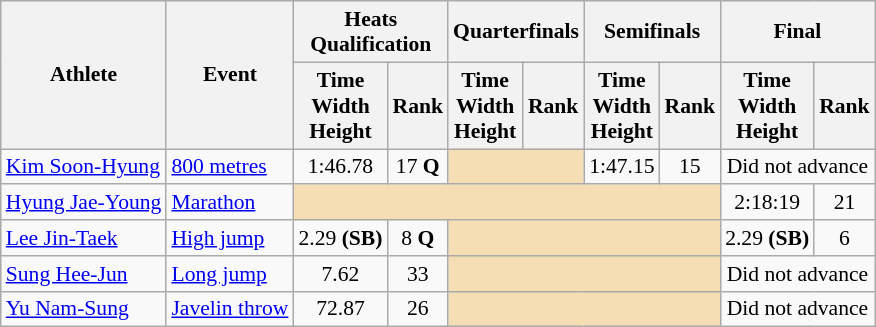<table class=wikitable style="font-size:90%; ">
<tr>
<th rowspan="2">Athlete</th>
<th rowspan="2">Event</th>
<th colspan="2">Heats<br>Qualification</th>
<th colspan="2">Quarterfinals</th>
<th colspan="2">Semifinals</th>
<th colspan="2">Final</th>
</tr>
<tr>
<th>Time<br>Width<br>Height</th>
<th>Rank</th>
<th>Time<br>Width<br>Height</th>
<th>Rank</th>
<th>Time<br>Width<br>Height</th>
<th>Rank</th>
<th>Time<br>Width<br>Height</th>
<th>Rank</th>
</tr>
<tr>
<td><a href='#'>Kim Soon-Hyung</a></td>
<td><a href='#'>800 metres</a></td>
<td align=center>1:46.78</td>
<td align=center>17 <strong>Q</strong></td>
<td colspan=2 bgcolor="wheat"></td>
<td align=center>1:47.15</td>
<td align=center>15</td>
<td colspan=2 align=center>Did not advance</td>
</tr>
<tr>
<td><a href='#'>Hyung Jae-Young</a></td>
<td><a href='#'>Marathon</a></td>
<td colspan=6 bgcolor="wheat"></td>
<td align=center>2:18:19</td>
<td align=center>21</td>
</tr>
<tr>
<td><a href='#'>Lee Jin-Taek</a></td>
<td><a href='#'>High jump</a></td>
<td align=center>2.29 <strong>(SB)</strong></td>
<td align=center>8 <strong>Q</strong></td>
<td colspan=4 bgcolor="wheat"></td>
<td align=center>2.29 <strong>(SB)</strong></td>
<td align=center>6</td>
</tr>
<tr>
<td><a href='#'>Sung Hee-Jun</a></td>
<td><a href='#'>Long jump</a></td>
<td align=center>7.62</td>
<td align=center>33</td>
<td colspan=4 bgcolor="wheat"></td>
<td colspan=2 align=center>Did not advance</td>
</tr>
<tr>
<td><a href='#'>Yu Nam-Sung</a></td>
<td><a href='#'>Javelin throw</a></td>
<td align=center>72.87</td>
<td align=center>26</td>
<td colspan=4 bgcolor="wheat"></td>
<td colspan=2 align=center>Did not advance</td>
</tr>
</table>
